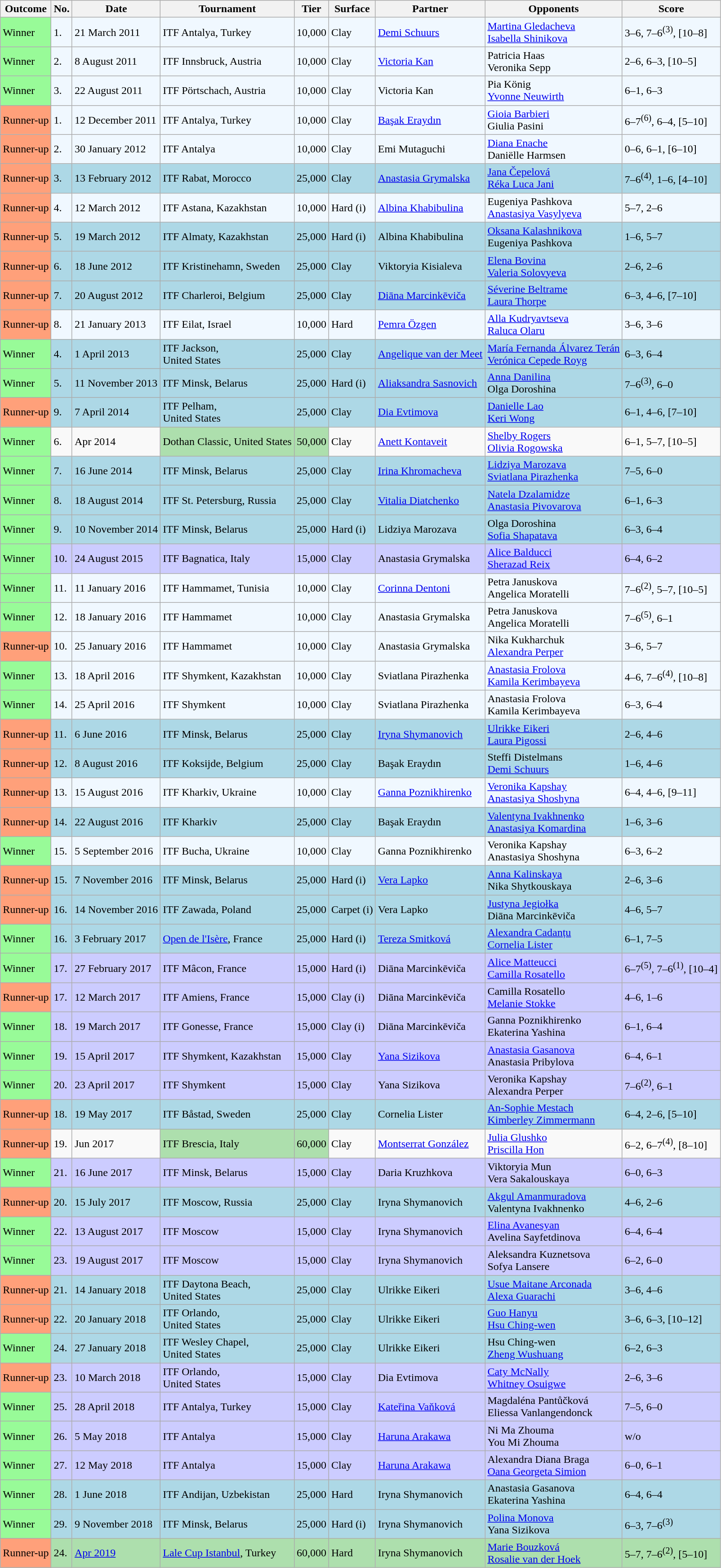<table class="sortable wikitable">
<tr>
<th>Outcome</th>
<th>No.</th>
<th>Date</th>
<th>Tournament</th>
<th>Tier</th>
<th>Surface</th>
<th>Partner</th>
<th>Opponents</th>
<th class="unsortable">Score</th>
</tr>
<tr style="background:#f0f8ff;">
<td style="background:#98fb98;">Winner</td>
<td>1.</td>
<td>21 March 2011</td>
<td>ITF Antalya, Turkey</td>
<td>10,000</td>
<td>Clay</td>
<td> <a href='#'>Demi Schuurs</a></td>
<td> <a href='#'>Martina Gledacheva</a> <br>  <a href='#'>Isabella Shinikova</a></td>
<td>3–6, 7–6<sup>(3)</sup>, [10–8]</td>
</tr>
<tr style="background:#f0f8ff;">
<td style="background:#98fb98;">Winner</td>
<td>2.</td>
<td>8 August 2011</td>
<td>ITF Innsbruck, Austria</td>
<td>10,000</td>
<td>Clay</td>
<td> <a href='#'>Victoria Kan</a></td>
<td> Patricia Haas <br>  Veronika Sepp</td>
<td>2–6, 6–3, [10–5]</td>
</tr>
<tr style="background:#f0f8ff;">
<td style="background:#98fb98;">Winner</td>
<td>3.</td>
<td>22 August 2011</td>
<td>ITF Pörtschach, Austria</td>
<td>10,000</td>
<td>Clay</td>
<td> Victoria Kan</td>
<td> Pia König <br>  <a href='#'>Yvonne Neuwirth</a></td>
<td>6–1, 6–3</td>
</tr>
<tr style="background:#f0f8ff;">
<td style="background:#ffa07a;">Runner-up</td>
<td>1.</td>
<td>12 December 2011</td>
<td>ITF Antalya, Turkey</td>
<td>10,000</td>
<td>Clay</td>
<td> <a href='#'>Başak Eraydın</a></td>
<td> <a href='#'>Gioia Barbieri</a> <br>  Giulia Pasini</td>
<td>6–7<sup>(6)</sup>, 6–4, [5–10]</td>
</tr>
<tr style="background:#f0f8ff;">
<td style="background:#ffa07a;">Runner-up</td>
<td>2.</td>
<td>30 January 2012</td>
<td>ITF Antalya</td>
<td>10,000</td>
<td>Clay</td>
<td> Emi Mutaguchi</td>
<td> <a href='#'>Diana Enache</a> <br>  Daniëlle Harmsen</td>
<td>0–6, 6–1, [6–10]</td>
</tr>
<tr style="background:lightblue;">
<td style="background:#ffa07a;">Runner-up</td>
<td>3.</td>
<td>13 February 2012</td>
<td>ITF Rabat, Morocco</td>
<td>25,000</td>
<td>Clay</td>
<td> <a href='#'>Anastasia Grymalska</a></td>
<td> <a href='#'>Jana Čepelová</a> <br>  <a href='#'>Réka Luca Jani</a></td>
<td>7–6<sup>(4)</sup>, 1–6, [4–10]</td>
</tr>
<tr style="background:#f0f8ff;">
<td style="background:#ffa07a;">Runner-up</td>
<td>4.</td>
<td>12 March 2012</td>
<td>ITF Astana, Kazakhstan</td>
<td>10,000</td>
<td>Hard (i)</td>
<td> <a href='#'>Albina Khabibulina</a></td>
<td> Eugeniya Pashkova <br>  <a href='#'>Anastasiya Vasylyeva</a></td>
<td>5–7, 2–6</td>
</tr>
<tr style="background:lightblue;">
<td style="background:#ffa07a;">Runner-up</td>
<td>5.</td>
<td>19 March 2012</td>
<td>ITF Almaty, Kazakhstan</td>
<td>25,000</td>
<td>Hard (i)</td>
<td> Albina Khabibulina</td>
<td> <a href='#'>Oksana Kalashnikova</a> <br>  Eugeniya Pashkova</td>
<td>1–6, 5–7</td>
</tr>
<tr style="background:lightblue;">
<td style="background:#ffa07a;">Runner-up</td>
<td>6.</td>
<td>18 June 2012</td>
<td>ITF Kristinehamn, Sweden</td>
<td>25,000</td>
<td>Clay</td>
<td> Viktoryia Kisialeva</td>
<td> <a href='#'>Elena Bovina</a> <br>  <a href='#'>Valeria Solovyeva</a></td>
<td>2–6, 2–6</td>
</tr>
<tr style="background:lightblue;">
<td style="background:#ffa07a;">Runner-up</td>
<td>7.</td>
<td>20 August 2012</td>
<td>ITF Charleroi, Belgium</td>
<td>25,000</td>
<td>Clay</td>
<td> <a href='#'>Diāna Marcinkēviča</a></td>
<td> <a href='#'>Séverine Beltrame</a> <br>  <a href='#'>Laura Thorpe</a></td>
<td>6–3, 4–6, [7–10]</td>
</tr>
<tr style="background:#f0f8ff;">
<td style="background:#ffa07a;">Runner-up</td>
<td>8.</td>
<td>21 January 2013</td>
<td>ITF Eilat, Israel</td>
<td>10,000</td>
<td>Hard</td>
<td> <a href='#'>Pemra Özgen</a></td>
<td> <a href='#'>Alla Kudryavtseva</a> <br>  <a href='#'>Raluca Olaru</a></td>
<td>3–6, 3–6</td>
</tr>
<tr style="background:lightblue;">
<td style="background:#98fb98;">Winner</td>
<td>4.</td>
<td>1 April 2013</td>
<td>ITF Jackson, <br>United States</td>
<td>25,000</td>
<td>Clay</td>
<td> <a href='#'>Angelique van der Meet</a></td>
<td> <a href='#'>María Fernanda Álvarez Terán</a> <br>  <a href='#'>Verónica Cepede Royg</a></td>
<td>6–3, 6–4</td>
</tr>
<tr style="background:lightblue;">
<td style="background:#98fb98;">Winner</td>
<td>5.</td>
<td>11 November 2013</td>
<td>ITF Minsk, Belarus</td>
<td>25,000</td>
<td>Hard (i)</td>
<td> <a href='#'>Aliaksandra Sasnovich</a></td>
<td> <a href='#'>Anna Danilina</a> <br>  Olga Doroshina</td>
<td>7–6<sup>(3)</sup>, 6–0</td>
</tr>
<tr style="background:lightblue;">
<td style="background:#ffa07a;">Runner-up</td>
<td>9.</td>
<td>7 April 2014</td>
<td>ITF Pelham, <br>United States</td>
<td>25,000</td>
<td>Clay</td>
<td> <a href='#'>Dia Evtimova</a></td>
<td> <a href='#'>Danielle Lao</a> <br>  <a href='#'>Keri Wong</a></td>
<td>6–1, 4–6, [7–10]</td>
</tr>
<tr>
<td style="background:#98fb98;">Winner</td>
<td>6.</td>
<td>Apr 2014</td>
<td style="background:#addfad;">Dothan Classic, United States</td>
<td style="background:#addfad;">50,000</td>
<td>Clay</td>
<td> <a href='#'>Anett Kontaveit</a></td>
<td> <a href='#'>Shelby Rogers</a> <br>  <a href='#'>Olivia Rogowska</a></td>
<td>6–1, 5–7, [10–5]</td>
</tr>
<tr style="background:lightblue;">
<td style="background:#98fb98;">Winner</td>
<td>7.</td>
<td>16 June 2014</td>
<td>ITF Minsk, Belarus</td>
<td>25,000</td>
<td>Clay</td>
<td> <a href='#'>Irina Khromacheva</a></td>
<td> <a href='#'>Lidziya Marozava</a> <br>  <a href='#'>Sviatlana Pirazhenka</a></td>
<td>7–5, 6–0</td>
</tr>
<tr style="background:lightblue;">
<td style="background:#98fb98;">Winner</td>
<td>8.</td>
<td>18 August 2014</td>
<td>ITF St. Petersburg, Russia</td>
<td>25,000</td>
<td>Clay</td>
<td> <a href='#'>Vitalia Diatchenko</a></td>
<td> <a href='#'>Natela Dzalamidze</a> <br>  <a href='#'>Anastasia Pivovarova</a></td>
<td>6–1, 6–3</td>
</tr>
<tr style="background:lightblue;">
<td style="background:#98fb98;">Winner</td>
<td>9.</td>
<td>10 November 2014</td>
<td>ITF Minsk, Belarus</td>
<td>25,000</td>
<td>Hard (i)</td>
<td> Lidziya Marozava</td>
<td> Olga Doroshina <br>  <a href='#'>Sofia Shapatava</a></td>
<td>6–3, 6–4</td>
</tr>
<tr style="background:#ccccff;">
<td style="background:#98fb98;">Winner</td>
<td>10.</td>
<td>24 August 2015</td>
<td>ITF Bagnatica, Italy</td>
<td>15,000</td>
<td>Clay</td>
<td> Anastasia Grymalska</td>
<td> <a href='#'>Alice Balducci</a> <br>  <a href='#'>Sherazad Reix</a></td>
<td>6–4, 6–2</td>
</tr>
<tr style="background:#f0f8ff;">
<td style="background:#98fb98;">Winner</td>
<td>11.</td>
<td>11 January 2016</td>
<td>ITF Hammamet, Tunisia</td>
<td>10,000</td>
<td>Clay</td>
<td> <a href='#'>Corinna Dentoni</a></td>
<td> Petra Januskova <br>  Angelica Moratelli</td>
<td>7–6<sup>(2)</sup>, 5–7, [10–5]</td>
</tr>
<tr style="background:#f0f8ff;">
<td style="background:#98fb98;">Winner</td>
<td>12.</td>
<td>18 January 2016</td>
<td>ITF Hammamet</td>
<td>10,000</td>
<td>Clay</td>
<td> Anastasia Grymalska</td>
<td> Petra Januskova <br>  Angelica Moratelli</td>
<td>7–6<sup>(5)</sup>, 6–1</td>
</tr>
<tr style="background:#f0f8ff;">
<td style="background:#ffa07a;">Runner-up</td>
<td>10.</td>
<td>25 January 2016</td>
<td>ITF Hammamet</td>
<td>10,000</td>
<td>Clay</td>
<td> Anastasia Grymalska</td>
<td> Nika Kukharchuk <br>  <a href='#'>Alexandra Perper</a></td>
<td>3–6, 5–7</td>
</tr>
<tr style="background:#f0f8ff;">
<td style="background:#98fb98;">Winner</td>
<td>13.</td>
<td>18 April 2016</td>
<td>ITF Shymkent, Kazakhstan</td>
<td>10,000</td>
<td>Clay</td>
<td> Sviatlana Pirazhenka</td>
<td> <a href='#'>Anastasia Frolova</a> <br>  <a href='#'>Kamila Kerimbayeva</a></td>
<td>4–6, 7–6<sup>(4)</sup>, [10–8]</td>
</tr>
<tr style="background:#f0f8ff;">
<td style="background:#98fb98;">Winner</td>
<td>14.</td>
<td>25 April 2016</td>
<td>ITF Shymkent</td>
<td>10,000</td>
<td>Clay</td>
<td> Sviatlana Pirazhenka</td>
<td> Anastasia Frolova <br>  Kamila Kerimbayeva</td>
<td>6–3, 6–4</td>
</tr>
<tr style="background:lightblue;">
<td style="background:#ffa07a;">Runner-up</td>
<td>11.</td>
<td>6 June 2016</td>
<td>ITF Minsk, Belarus</td>
<td>25,000</td>
<td>Clay</td>
<td> <a href='#'>Iryna Shymanovich</a></td>
<td> <a href='#'>Ulrikke Eikeri</a> <br>  <a href='#'>Laura Pigossi</a></td>
<td>2–6, 4–6</td>
</tr>
<tr style="background:lightblue;">
<td style="background:#ffa07a;">Runner-up</td>
<td>12.</td>
<td>8 August 2016</td>
<td>ITF Koksijde, Belgium</td>
<td>25,000</td>
<td>Clay</td>
<td> Başak Eraydın</td>
<td> Steffi Distelmans <br>  <a href='#'>Demi Schuurs</a></td>
<td>1–6, 4–6</td>
</tr>
<tr style="background:#f0f8ff;">
<td style="background:#ffa07a;">Runner-up</td>
<td>13.</td>
<td>15 August 2016</td>
<td>ITF Kharkiv, Ukraine</td>
<td>10,000</td>
<td>Clay</td>
<td> <a href='#'>Ganna Poznikhirenko</a></td>
<td> <a href='#'>Veronika Kapshay</a> <br>  <a href='#'>Anastasiya Shoshyna</a></td>
<td>6–4, 4–6, [9–11]</td>
</tr>
<tr style="background:lightblue;">
<td style="background:#ffa07a;">Runner-up</td>
<td>14.</td>
<td>22 August 2016</td>
<td>ITF Kharkiv</td>
<td>25,000</td>
<td>Clay</td>
<td> Başak Eraydın</td>
<td> <a href='#'>Valentyna Ivakhnenko</a> <br>  <a href='#'>Anastasiya Komardina</a></td>
<td>1–6, 3–6</td>
</tr>
<tr style="background:#f0f8ff;">
<td style="background:#98fb98;">Winner</td>
<td>15.</td>
<td>5 September 2016</td>
<td>ITF Bucha, Ukraine</td>
<td>10,000</td>
<td>Clay</td>
<td> Ganna Poznikhirenko</td>
<td> Veronika Kapshay <br>  Anastasiya Shoshyna</td>
<td>6–3, 6–2</td>
</tr>
<tr style="background:lightblue;">
<td style="background:#ffa07a;">Runner-up</td>
<td>15.</td>
<td>7 November 2016</td>
<td>ITF Minsk, Belarus</td>
<td>25,000</td>
<td>Hard (i)</td>
<td> <a href='#'>Vera Lapko</a></td>
<td> <a href='#'>Anna Kalinskaya</a> <br>  Nika Shytkouskaya</td>
<td>2–6, 3–6</td>
</tr>
<tr style="background:lightblue;">
<td style="background:#ffa07a;">Runner-up</td>
<td>16.</td>
<td>14 November 2016</td>
<td>ITF Zawada, Poland</td>
<td>25,000</td>
<td>Carpet (i)</td>
<td> Vera Lapko</td>
<td> <a href='#'>Justyna Jegiołka</a> <br>  Diāna Marcinkēviča</td>
<td>4–6, 5–7</td>
</tr>
<tr style="background:lightblue;">
<td style="background:#98fb98;">Winner</td>
<td>16.</td>
<td>3 February 2017</td>
<td><a href='#'>Open de l'Isère</a>, France</td>
<td>25,000</td>
<td>Hard (i)</td>
<td> <a href='#'>Tereza Smitková</a></td>
<td> <a href='#'>Alexandra Cadanțu</a> <br>  <a href='#'>Cornelia Lister</a></td>
<td>6–1, 7–5</td>
</tr>
<tr style="background:#ccccff;">
<td style="background:#98fb98;">Winner</td>
<td>17.</td>
<td>27 February 2017</td>
<td>ITF Mâcon, France</td>
<td>15,000</td>
<td>Hard (i)</td>
<td> Diāna Marcinkēviča</td>
<td> <a href='#'>Alice Matteucci</a> <br>  <a href='#'>Camilla Rosatello</a></td>
<td>6–7<sup>(5)</sup>, 7–6<sup>(1)</sup>, [10–4]</td>
</tr>
<tr style="background:#ccccff;">
<td style="background:#ffa07a;">Runner-up</td>
<td>17.</td>
<td>12 March 2017</td>
<td>ITF Amiens, France</td>
<td>15,000</td>
<td>Clay (i)</td>
<td> Diāna Marcinkēviča</td>
<td> Camilla Rosatello <br>  <a href='#'>Melanie Stokke</a></td>
<td>4–6, 1–6</td>
</tr>
<tr style="background:#ccccff;">
<td style="background:#98fb98;">Winner</td>
<td>18.</td>
<td>19 March 2017</td>
<td>ITF Gonesse, France</td>
<td>15,000</td>
<td>Clay (i)</td>
<td> Diāna Marcinkēviča</td>
<td> Ganna Poznikhirenko <br>  Ekaterina Yashina</td>
<td>6–1, 6–4</td>
</tr>
<tr style="background:#ccccff;">
<td style="background:#98fb98;">Winner</td>
<td>19.</td>
<td>15 April 2017</td>
<td>ITF Shymkent, Kazakhstan</td>
<td>15,000</td>
<td>Clay</td>
<td> <a href='#'>Yana Sizikova</a></td>
<td> <a href='#'>Anastasia Gasanova</a> <br>  Anastasia Pribylova</td>
<td>6–4, 6–1</td>
</tr>
<tr style="background:#ccccff;">
<td style="background:#98fb98;">Winner</td>
<td>20.</td>
<td>23 April 2017</td>
<td>ITF Shymkent</td>
<td>15,000</td>
<td>Clay</td>
<td> Yana Sizikova</td>
<td> Veronika Kapshay <br>  Alexandra Perper</td>
<td>7–6<sup>(2)</sup>, 6–1</td>
</tr>
<tr style="background:lightblue;">
<td style="background:#ffa07a;">Runner-up</td>
<td>18.</td>
<td>19 May 2017</td>
<td>ITF Båstad, Sweden</td>
<td>25,000</td>
<td>Clay</td>
<td> Cornelia Lister</td>
<td> <a href='#'>An-Sophie Mestach</a> <br>  <a href='#'>Kimberley Zimmermann</a></td>
<td>6–4, 2–6, [5–10]</td>
</tr>
<tr>
<td style="background:#ffa07a;">Runner-up</td>
<td>19.</td>
<td>Jun 2017</td>
<td style="background:#addfad;">ITF Brescia, Italy</td>
<td style="background:#addfad;">60,000</td>
<td>Clay</td>
<td> <a href='#'>Montserrat González</a></td>
<td> <a href='#'>Julia Glushko</a> <br>  <a href='#'>Priscilla Hon</a></td>
<td>6–2, 6–7<sup>(4)</sup>, [8–10]</td>
</tr>
<tr style="background:#ccccff;">
<td style="background:#98fb98;">Winner</td>
<td>21.</td>
<td>16 June 2017</td>
<td>ITF Minsk, Belarus</td>
<td>15,000</td>
<td>Clay</td>
<td> Daria Kruzhkova</td>
<td> Viktoryia Mun <br>  Vera Sakalouskaya</td>
<td>6–0, 6–3</td>
</tr>
<tr style="background:lightblue;">
<td style="background:#ffa07a;">Runner-up</td>
<td>20.</td>
<td>15 July 2017</td>
<td>ITF Moscow, Russia</td>
<td>25,000</td>
<td>Clay</td>
<td> Iryna Shymanovich</td>
<td> <a href='#'>Akgul Amanmuradova</a> <br>  Valentyna Ivakhnenko</td>
<td>4–6, 2–6</td>
</tr>
<tr style="background:#ccccff;">
<td style="background:#98fb98;">Winner</td>
<td>22.</td>
<td>13 August 2017</td>
<td>ITF Moscow</td>
<td>15,000</td>
<td>Clay</td>
<td> Iryna Shymanovich</td>
<td> <a href='#'>Elina Avanesyan</a> <br>  Avelina Sayfetdinova</td>
<td>6–4, 6–4</td>
</tr>
<tr style="background:#ccccff;">
<td style="background:#98fb98;">Winner</td>
<td>23.</td>
<td>19 August 2017</td>
<td>ITF Moscow</td>
<td>15,000</td>
<td>Clay</td>
<td> Iryna Shymanovich</td>
<td> Aleksandra Kuznetsova <br>  Sofya Lansere</td>
<td>6–2, 6–0</td>
</tr>
<tr style="background:lightblue;">
<td style="background:#ffa07a;">Runner-up</td>
<td>21.</td>
<td>14 January 2018</td>
<td>ITF Daytona Beach, <br>United States</td>
<td>25,000</td>
<td>Clay</td>
<td> Ulrikke Eikeri</td>
<td> <a href='#'>Usue Maitane Arconada</a> <br>  <a href='#'>Alexa Guarachi</a></td>
<td>3–6, 4–6</td>
</tr>
<tr style="background:lightblue;">
<td style="background:#ffa07a;">Runner-up</td>
<td>22.</td>
<td>20 January 2018</td>
<td>ITF Orlando, <br>United States</td>
<td>25,000</td>
<td>Clay</td>
<td> Ulrikke Eikeri</td>
<td> <a href='#'>Guo Hanyu</a> <br>  <a href='#'>Hsu Ching-wen</a></td>
<td>3–6, 6–3, [10–12]</td>
</tr>
<tr style="background:lightblue;">
<td style="background:#98fb98;">Winner</td>
<td>24.</td>
<td>27 January 2018</td>
<td>ITF Wesley Chapel, <br>United States</td>
<td>25,000</td>
<td>Clay</td>
<td> Ulrikke Eikeri</td>
<td> Hsu Ching-wen <br>  <a href='#'>Zheng Wushuang</a></td>
<td>6–2, 6–3</td>
</tr>
<tr style="background:#ccccff;">
<td bgcolor="FFA07A">Runner-up</td>
<td>23.</td>
<td>10 March 2018</td>
<td>ITF Orlando, <br>United States</td>
<td>15,000</td>
<td>Clay</td>
<td> Dia Evtimova</td>
<td> <a href='#'>Caty McNally</a> <br>  <a href='#'>Whitney Osuigwe</a></td>
<td>2–6, 3–6</td>
</tr>
<tr style="background:#ccccff;">
<td style="background:#98fb98;">Winner</td>
<td>25.</td>
<td>28 April 2018</td>
<td>ITF Antalya, Turkey</td>
<td>15,000</td>
<td>Clay</td>
<td> <a href='#'>Kateřina Vaňková</a></td>
<td> Magdaléna Pantůčková <br>  Eliessa Vanlangendonck</td>
<td>7–5, 6–0</td>
</tr>
<tr style="background:#ccccff;">
<td style="background:#98fb98;">Winner</td>
<td>26.</td>
<td>5 May 2018</td>
<td>ITF Antalya</td>
<td>15,000</td>
<td>Clay</td>
<td> <a href='#'>Haruna Arakawa</a></td>
<td> Ni Ma Zhouma <br>  You Mi Zhouma</td>
<td>w/o</td>
</tr>
<tr style="background:#ccccff;">
<td style="background:#98fb98;">Winner</td>
<td>27.</td>
<td>12 May 2018</td>
<td>ITF Antalya</td>
<td>15,000</td>
<td>Clay</td>
<td> <a href='#'>Haruna Arakawa</a></td>
<td> Alexandra Diana Braga <br>  <a href='#'>Oana Georgeta Simion</a></td>
<td>6–0, 6–1</td>
</tr>
<tr style="background:lightblue;">
<td style="background:#98fb98;">Winner</td>
<td>28.</td>
<td>1 June 2018</td>
<td>ITF Andijan, Uzbekistan</td>
<td>25,000</td>
<td>Hard</td>
<td> Iryna Shymanovich</td>
<td> Anastasia Gasanova <br>  Ekaterina Yashina</td>
<td>6–4, 6–4</td>
</tr>
<tr style="background:lightblue;">
<td style="background:#98fb98;">Winner</td>
<td>29.</td>
<td>9 November 2018</td>
<td>ITF Minsk, Belarus</td>
<td>25,000</td>
<td>Hard (i)</td>
<td> Iryna Shymanovich</td>
<td> <a href='#'>Polina Monova</a> <br>  Yana Sizikova</td>
<td>6–3, 7–6<sup>(3)</sup></td>
</tr>
<tr style="background:#addfad;">
<td style="background:#ffa07a;">Runner-up</td>
<td>24.</td>
<td><a href='#'>Apr 2019</a></td>
<td><a href='#'>Lale Cup Istanbul</a>, Turkey</td>
<td>60,000</td>
<td>Hard</td>
<td> Iryna Shymanovich</td>
<td> <a href='#'>Marie Bouzková</a> <br>  <a href='#'>Rosalie van der Hoek</a></td>
<td>5–7, 7–6<sup>(2)</sup>, [5–10]</td>
</tr>
</table>
